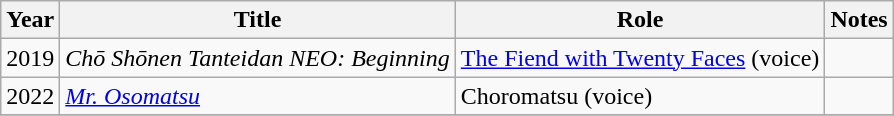<table class="wikitable sortable plainrowheaders">
<tr>
<th scope="col">Year</th>
<th scope="col">Title</th>
<th scope="col">Role</th>
<th scope="col" class="unsortable">Notes</th>
</tr>
<tr>
<td>2019</td>
<td><em>Chō Shōnen Tanteidan NEO: Beginning</em></td>
<td><a href='#'>The Fiend with Twenty Faces</a> (voice)</td>
<td></td>
</tr>
<tr>
<td>2022</td>
<td><em><a href='#'>Mr. Osomatsu</a></em></td>
<td>Choromatsu (voice)</td>
<td></td>
</tr>
<tr>
</tr>
</table>
